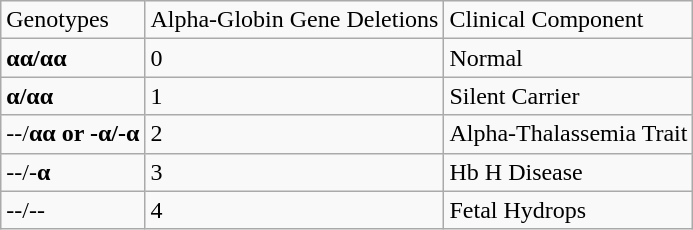<table class="wikitable">
<tr>
<td>Genotypes</td>
<td>Alpha-Globin Gene Deletions</td>
<td>Clinical Component</td>
</tr>
<tr>
<td><strong>αα/αα</strong></td>
<td>0</td>
<td>Normal</td>
</tr>
<tr>
<td><strong>α/αα</strong></td>
<td>1</td>
<td>Silent Carrier</td>
</tr>
<tr>
<td>--/<strong>αα or -α/-α</strong></td>
<td>2</td>
<td>Alpha-Thalassemia Trait</td>
</tr>
<tr>
<td>--/-<strong>α</strong></td>
<td>3</td>
<td>Hb H Disease</td>
</tr>
<tr>
<td>--/--</td>
<td>4</td>
<td>Fetal Hydrops</td>
</tr>
</table>
